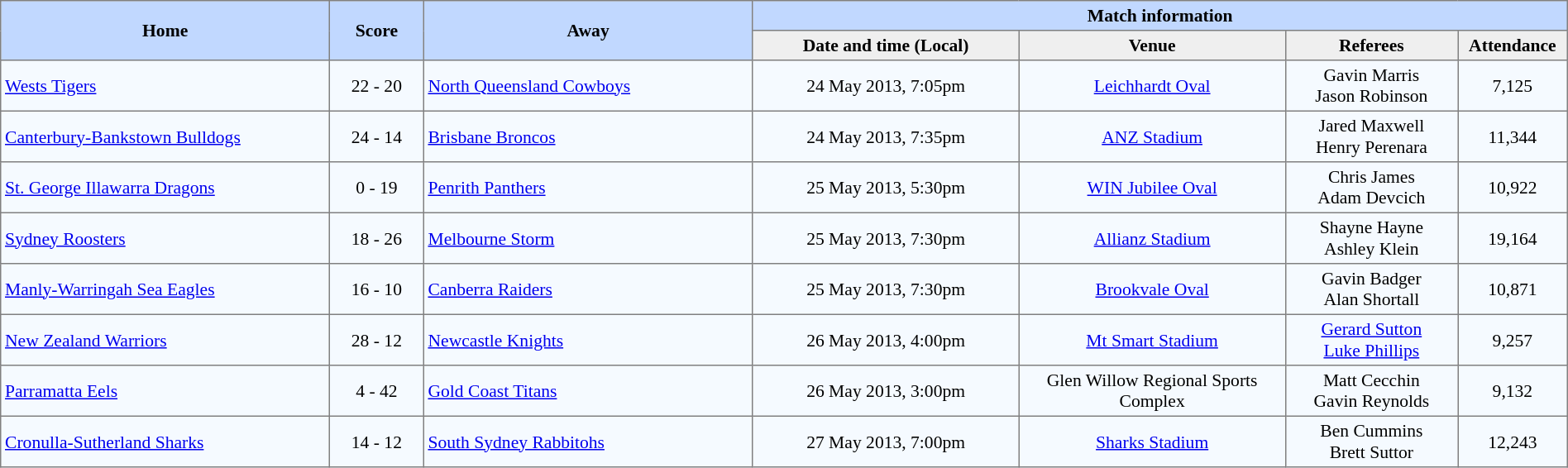<table border="1" cellpadding="3" cellspacing="0" style="border-collapse:collapse; font-size:90%; width:100%;">
<tr style="background:#c1d8ff;">
<th rowspan="2" style="width:21%;">Home</th>
<th rowspan="2" style="width:6%;">Score</th>
<th rowspan="2" style="width:21%;">Away</th>
<th colspan=6>Match information</th>
</tr>
<tr style="background:#efefef;">
<th width=17%>Date and time (Local)</th>
<th width=17%>Venue</th>
<th width=11%>Referees</th>
<th width=7%>Attendance</th>
</tr>
<tr style="text-align:center; background:#f5faff;">
<td align=left> <a href='#'>Wests Tigers</a></td>
<td>22 - 20</td>
<td align=left> <a href='#'>North Queensland Cowboys</a></td>
<td>24 May 2013, 7:05pm</td>
<td><a href='#'>Leichhardt Oval</a></td>
<td>Gavin Marris<br>Jason Robinson</td>
<td>7,125</td>
</tr>
<tr style="text-align:center; background:#f5faff;">
<td align=left> <a href='#'>Canterbury-Bankstown Bulldogs</a></td>
<td>24 - 14</td>
<td align=left> <a href='#'>Brisbane Broncos</a></td>
<td>24 May 2013, 7:35pm</td>
<td><a href='#'>ANZ Stadium</a></td>
<td>Jared Maxwell<br>Henry Perenara</td>
<td>11,344</td>
</tr>
<tr style="text-align:center; background:#f5faff;">
<td align=left> <a href='#'>St. George Illawarra Dragons</a></td>
<td>0 - 19</td>
<td align=left> <a href='#'>Penrith Panthers</a></td>
<td>25 May 2013, 5:30pm</td>
<td><a href='#'>WIN Jubilee Oval</a></td>
<td>Chris James<br>Adam Devcich</td>
<td>10,922</td>
</tr>
<tr style="text-align:center; background:#f5faff;">
<td align=left> <a href='#'>Sydney Roosters</a></td>
<td>18 - 26</td>
<td align=left> <a href='#'>Melbourne Storm</a></td>
<td>25 May 2013, 7:30pm</td>
<td><a href='#'>Allianz Stadium</a></td>
<td>Shayne Hayne<br>Ashley Klein</td>
<td>19,164</td>
</tr>
<tr style="text-align:center; background:#f5faff;">
<td align=left> <a href='#'>Manly-Warringah Sea Eagles</a></td>
<td>16 - 10</td>
<td align=left> <a href='#'>Canberra Raiders</a></td>
<td>25 May 2013, 7:30pm</td>
<td><a href='#'>Brookvale Oval</a></td>
<td>Gavin Badger<br>Alan Shortall</td>
<td>10,871</td>
</tr>
<tr style="text-align:center; background:#f5faff;">
<td align=left> <a href='#'>New Zealand Warriors</a></td>
<td>28 - 12</td>
<td align=left> <a href='#'>Newcastle Knights</a></td>
<td>26 May 2013, 4:00pm</td>
<td><a href='#'>Mt Smart Stadium</a></td>
<td><a href='#'>Gerard Sutton</a><br><a href='#'>Luke Phillips</a></td>
<td>9,257</td>
</tr>
<tr style="text-align:center; background:#f5faff;">
<td align=left> <a href='#'>Parramatta Eels</a></td>
<td>4 - 42</td>
<td align=left> <a href='#'>Gold Coast Titans</a></td>
<td>26 May 2013, 3:00pm</td>
<td>Glen Willow Regional Sports Complex</td>
<td>Matt Cecchin<br>Gavin Reynolds</td>
<td>9,132</td>
</tr>
<tr style="text-align:center; background:#f5faff;">
<td align=left> <a href='#'>Cronulla-Sutherland Sharks</a></td>
<td>14 - 12</td>
<td align=left> <a href='#'>South Sydney Rabbitohs</a></td>
<td>27 May 2013, 7:00pm</td>
<td><a href='#'>Sharks Stadium</a></td>
<td>Ben Cummins <br>Brett Suttor</td>
<td>12,243</td>
</tr>
</table>
